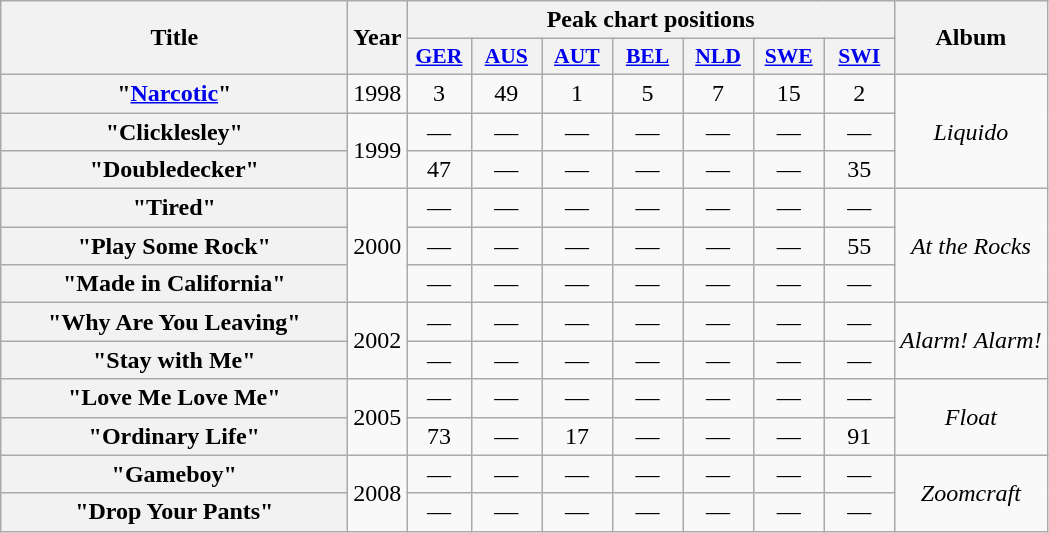<table class="wikitable plainrowheaders" style="text-align:center;">
<tr>
<th scope="col" rowspan="2" style="width:14em;">Title</th>
<th scope="col" rowspan="2">Year</th>
<th scope="col" colspan="7">Peak chart positions</th>
<th scope="col" rowspan="2">Album</th>
</tr>
<tr>
<th scope="col" style="width:2.5em;font-size:90%;"><a href='#'>GER</a></th>
<th scope="col" style="width:2.8em;font-size:90%;"><a href='#'>AUS</a><br></th>
<th scope="col" style="width:2.8em;font-size:90%;"><a href='#'>AUT</a></th>
<th scope="col" style="width:2.8em;font-size:90%;"><a href='#'>BEL</a></th>
<th scope="col" style="width:2.8em;font-size:90%;"><a href='#'>NLD</a></th>
<th scope="col" style="width:2.8em;font-size:90%;"><a href='#'>SWE</a><br></th>
<th scope="col" style="width:2.8em;font-size:90%;"><a href='#'>SWI</a></th>
</tr>
<tr>
<th scope="row">"<a href='#'>Narcotic</a>"</th>
<td>1998</td>
<td>3</td>
<td>49</td>
<td>1</td>
<td>5</td>
<td>7</td>
<td>15</td>
<td>2</td>
<td rowspan="3"><em>Liquido</em></td>
</tr>
<tr>
<th scope="row">"Clicklesley"</th>
<td rowspan="2">1999</td>
<td>—</td>
<td>—</td>
<td>—</td>
<td>—</td>
<td>—</td>
<td>—</td>
<td>—</td>
</tr>
<tr>
<th scope="row">"Doubledecker"</th>
<td>47</td>
<td>—</td>
<td>—</td>
<td>—</td>
<td>—</td>
<td>—</td>
<td>35</td>
</tr>
<tr>
<th scope="row">"Tired"</th>
<td rowspan="3">2000</td>
<td>—</td>
<td>—</td>
<td>—</td>
<td>—</td>
<td>—</td>
<td>—</td>
<td>—</td>
<td rowspan="3"><em>At the Rocks</em></td>
</tr>
<tr>
<th scope="row">"Play Some Rock"</th>
<td>—</td>
<td>—</td>
<td>—</td>
<td>—</td>
<td>—</td>
<td>—</td>
<td>55</td>
</tr>
<tr>
<th scope="row">"Made in California"</th>
<td>—</td>
<td>—</td>
<td>—</td>
<td>—</td>
<td>—</td>
<td>—</td>
<td>—</td>
</tr>
<tr>
<th scope="row">"Why Are You Leaving"</th>
<td rowspan="2">2002</td>
<td>—</td>
<td>—</td>
<td>—</td>
<td>—</td>
<td>—</td>
<td>—</td>
<td>—</td>
<td rowspan="2"><em>Alarm! Alarm!</em></td>
</tr>
<tr>
<th scope="row">"Stay with Me"</th>
<td>—</td>
<td>—</td>
<td>—</td>
<td>—</td>
<td>—</td>
<td>—</td>
<td>—</td>
</tr>
<tr>
<th scope="row">"Love Me Love Me"</th>
<td rowspan="2">2005</td>
<td>—</td>
<td>—</td>
<td>—</td>
<td>—</td>
<td>—</td>
<td>—</td>
<td>—</td>
<td rowspan="2"><em>Float</em></td>
</tr>
<tr>
<th scope="row">"Ordinary Life"</th>
<td>73</td>
<td>—</td>
<td>17</td>
<td>—</td>
<td>—</td>
<td>—</td>
<td>91</td>
</tr>
<tr>
<th scope="row">"Gameboy"</th>
<td rowspan="2">2008</td>
<td>—</td>
<td>—</td>
<td>—</td>
<td>—</td>
<td>—</td>
<td>—</td>
<td>—</td>
<td rowspan="2"><em>Zoomcraft</em></td>
</tr>
<tr>
<th scope="row">"Drop Your Pants"</th>
<td>—</td>
<td>—</td>
<td>—</td>
<td>—</td>
<td>—</td>
<td>—</td>
<td>—</td>
</tr>
</table>
